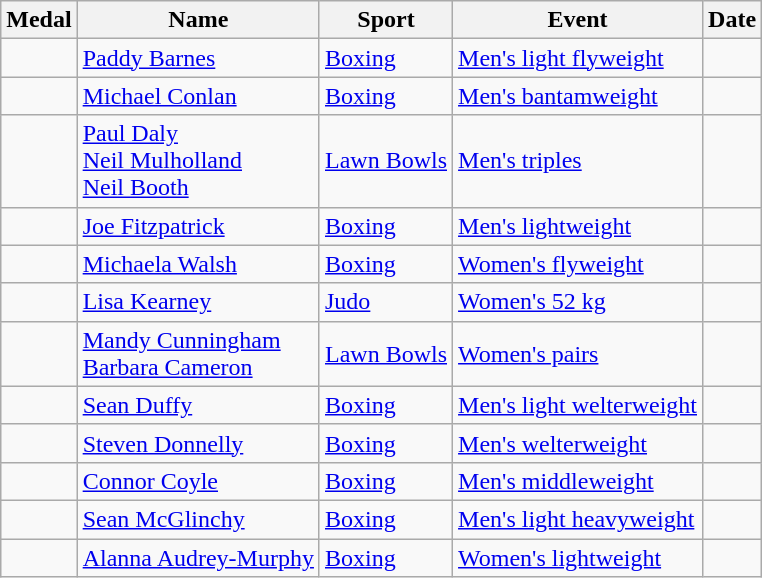<table class="wikitable sortable">
<tr>
<th>Medal</th>
<th>Name</th>
<th>Sport</th>
<th>Event</th>
<th>Date</th>
</tr>
<tr>
<td></td>
<td><a href='#'>Paddy Barnes</a></td>
<td><a href='#'>Boxing</a></td>
<td><a href='#'>Men's light flyweight</a></td>
<td></td>
</tr>
<tr>
<td></td>
<td><a href='#'>Michael Conlan</a></td>
<td><a href='#'>Boxing</a></td>
<td><a href='#'>Men's bantamweight</a></td>
<td></td>
</tr>
<tr>
<td></td>
<td><a href='#'>Paul Daly</a><br><a href='#'>Neil Mulholland</a><br><a href='#'>Neil Booth</a></td>
<td><a href='#'>Lawn Bowls</a></td>
<td><a href='#'>Men's triples</a></td>
<td></td>
</tr>
<tr>
<td></td>
<td><a href='#'>Joe Fitzpatrick</a></td>
<td><a href='#'>Boxing</a></td>
<td><a href='#'>Men's lightweight</a></td>
<td></td>
</tr>
<tr>
<td></td>
<td><a href='#'>Michaela Walsh</a></td>
<td><a href='#'>Boxing</a></td>
<td><a href='#'>Women's flyweight</a></td>
<td></td>
</tr>
<tr>
<td></td>
<td><a href='#'>Lisa Kearney</a></td>
<td><a href='#'>Judo</a></td>
<td><a href='#'>Women's 52 kg</a></td>
<td></td>
</tr>
<tr>
<td></td>
<td><a href='#'>Mandy Cunningham</a><br><a href='#'>Barbara Cameron</a></td>
<td><a href='#'>Lawn Bowls</a></td>
<td><a href='#'>Women's pairs</a></td>
<td></td>
</tr>
<tr>
<td></td>
<td><a href='#'>Sean Duffy</a></td>
<td><a href='#'>Boxing</a></td>
<td><a href='#'>Men's light welterweight</a></td>
<td></td>
</tr>
<tr>
<td></td>
<td><a href='#'>Steven Donnelly</a></td>
<td><a href='#'>Boxing</a></td>
<td><a href='#'>Men's welterweight</a></td>
<td></td>
</tr>
<tr>
<td></td>
<td><a href='#'>Connor Coyle</a></td>
<td><a href='#'>Boxing</a></td>
<td><a href='#'>Men's middleweight</a></td>
<td></td>
</tr>
<tr>
<td></td>
<td><a href='#'>Sean McGlinchy</a></td>
<td><a href='#'>Boxing</a></td>
<td><a href='#'>Men's light heavyweight</a></td>
<td></td>
</tr>
<tr>
<td></td>
<td><a href='#'>Alanna Audrey-Murphy</a></td>
<td><a href='#'>Boxing</a></td>
<td><a href='#'>Women's lightweight</a></td>
<td></td>
</tr>
</table>
